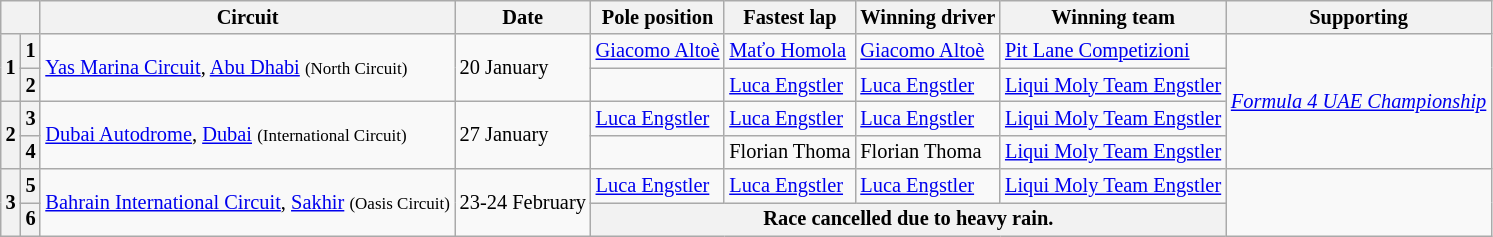<table class="wikitable" style="font-size: 85%;">
<tr>
<th colspan=2></th>
<th>Circuit</th>
<th>Date</th>
<th>Pole position</th>
<th>Fastest lap</th>
<th>Winning driver</th>
<th>Winning team</th>
<th>Supporting</th>
</tr>
<tr>
<th rowspan=2>1</th>
<th>1</th>
<td rowspan=2> <a href='#'>Yas Marina Circuit</a>, <a href='#'>Abu Dhabi</a> <small>(North Circuit)</small></td>
<td rowspan=2>20 January</td>
<td> <a href='#'>Giacomo Altoè</a></td>
<td> <a href='#'>Maťo Homola</a></td>
<td> <a href='#'>Giacomo Altoè</a></td>
<td> <a href='#'>Pit Lane Competizioni</a></td>
<td rowspan=4><em><a href='#'>Formula 4 UAE Championship</a></em></td>
</tr>
<tr>
<th>2</th>
<td></td>
<td> <a href='#'>Luca Engstler</a></td>
<td> <a href='#'>Luca Engstler</a></td>
<td> <a href='#'>Liqui Moly Team Engstler</a></td>
</tr>
<tr>
<th rowspan=2>2</th>
<th>3</th>
<td rowspan=2> <a href='#'>Dubai Autodrome</a>, <a href='#'>Dubai</a> <small>(International Circuit)</small></td>
<td rowspan=2>27 January</td>
<td> <a href='#'>Luca Engstler</a></td>
<td> <a href='#'>Luca Engstler</a></td>
<td> <a href='#'>Luca Engstler</a></td>
<td> <a href='#'>Liqui Moly Team Engstler</a></td>
</tr>
<tr>
<th>4</th>
<td></td>
<td> Florian Thoma</td>
<td> Florian Thoma</td>
<td> <a href='#'>Liqui Moly Team Engstler</a></td>
</tr>
<tr>
<th rowspan=2>3</th>
<th>5</th>
<td rowspan=2> <a href='#'>Bahrain International Circuit</a>, <a href='#'>Sakhir</a> <small>(Oasis Circuit)</small></td>
<td rowspan=2>23-24 February</td>
<td> <a href='#'>Luca Engstler</a></td>
<td> <a href='#'>Luca Engstler</a></td>
<td> <a href='#'>Luca Engstler</a></td>
<td> <a href='#'>Liqui Moly Team Engstler</a></td>
<td rowspan=2></td>
</tr>
<tr>
<th>6</th>
<th colspan=4>Race cancelled due to heavy rain.</th>
</tr>
</table>
